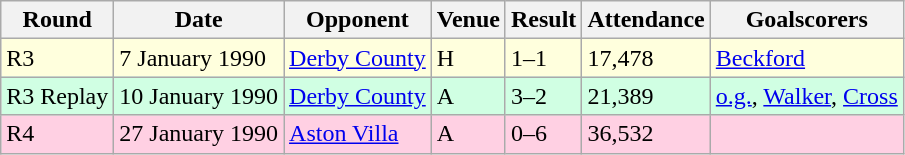<table class="wikitable">
<tr>
<th>Round</th>
<th>Date</th>
<th>Opponent</th>
<th>Venue</th>
<th>Result</th>
<th>Attendance</th>
<th>Goalscorers</th>
</tr>
<tr style="background-color: #ffffdd;">
<td>R3</td>
<td>7 January 1990</td>
<td><a href='#'>Derby County</a></td>
<td>H</td>
<td>1–1</td>
<td>17,478</td>
<td><a href='#'>Beckford</a></td>
</tr>
<tr style="background-color: #d0ffe3;">
<td>R3 Replay</td>
<td>10 January 1990</td>
<td><a href='#'>Derby County</a></td>
<td>A</td>
<td>3–2</td>
<td>21,389</td>
<td><a href='#'>o.g.</a>, <a href='#'>Walker</a>, <a href='#'>Cross</a></td>
</tr>
<tr style="background-color: #ffd0e3;">
<td>R4</td>
<td>27 January 1990</td>
<td><a href='#'>Aston Villa</a></td>
<td>A</td>
<td>0–6</td>
<td>36,532</td>
<td></td>
</tr>
</table>
